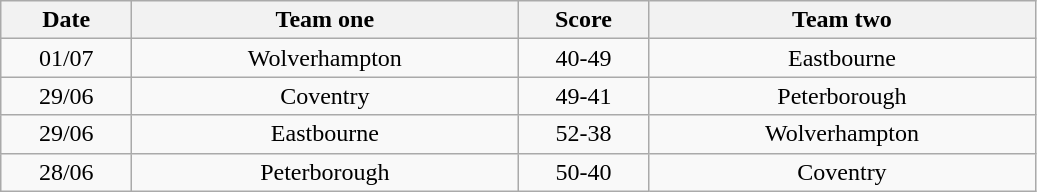<table class="wikitable" style="text-align: center">
<tr>
<th width=80>Date</th>
<th width=250>Team one</th>
<th width=80>Score</th>
<th width=250>Team two</th>
</tr>
<tr>
<td>01/07</td>
<td>Wolverhampton</td>
<td>40-49</td>
<td>Eastbourne</td>
</tr>
<tr>
<td>29/06</td>
<td>Coventry</td>
<td>49-41</td>
<td>Peterborough</td>
</tr>
<tr>
<td>29/06</td>
<td>Eastbourne</td>
<td>52-38</td>
<td>Wolverhampton</td>
</tr>
<tr>
<td>28/06</td>
<td>Peterborough</td>
<td>50-40</td>
<td>Coventry</td>
</tr>
</table>
